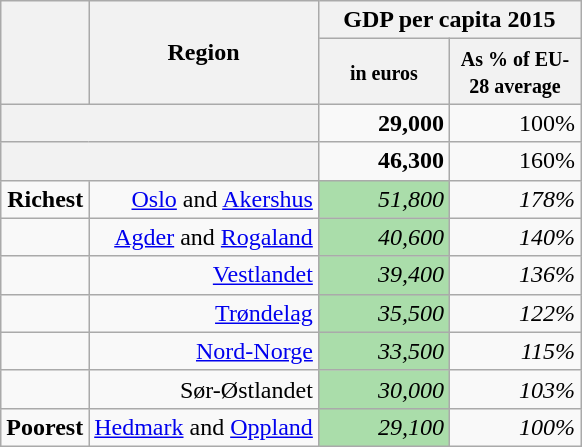<table class="wikitable">
<tr>
<th rowspan=2></th>
<th rowspan=2>Region</th>
<th colspan=2>GDP per capita 2015</th>
</tr>
<tr style="background:#efefef;">
<th style="width:5em;"><small>in euros</small></th>
<th style="width:5em;"><small>As % of EU-28 average</small></th>
</tr>
<tr style="text-align:right;">
<th style="text-align:left;" colspan="2"></th>
<td><strong>29,000</strong></td>
<td>100%</td>
</tr>
<tr style="text-align:right;">
<th style="text-align:left;" colspan="2"></th>
<td><strong>46,300</strong></td>
<td>160%</td>
</tr>
<tr style="text-align:right;">
<td><strong>Richest</strong></td>
<td><a href='#'>Oslo</a> and <a href='#'>Akershus</a></td>
<td style="background:#ada"><em>51,800</em></td>
<td><em>178%</em></td>
</tr>
<tr style="text-align:right;">
<td></td>
<td><a href='#'>Agder</a> and <a href='#'>Rogaland</a></td>
<td style="background:#ada"><em>40,600</em></td>
<td><em>140%</em></td>
</tr>
<tr style="text-align:right;">
<td></td>
<td><a href='#'>Vestlandet</a></td>
<td style="background:#ada"><em>39,400</em></td>
<td><em>136%</em></td>
</tr>
<tr style="text-align:right;">
<td></td>
<td><a href='#'>Trøndelag</a></td>
<td style="background:#ada"><em>35,500</em></td>
<td><em>122%</em></td>
</tr>
<tr style="text-align:right;">
<td></td>
<td><a href='#'>Nord-Norge</a></td>
<td style="background:#ada"><em>33,500</em></td>
<td><em>115%</em></td>
</tr>
<tr style="text-align:right;">
<td></td>
<td>Sør-Østlandet</td>
<td style="background:#ada"><em>30,000</em></td>
<td><em>103%</em></td>
</tr>
<tr style="text-align:right;">
<td><strong>Poorest</strong></td>
<td><a href='#'>Hedmark</a> and <a href='#'>Oppland</a></td>
<td style="background:#ada"><em>29,100</em></td>
<td><em>100%</em></td>
</tr>
</table>
